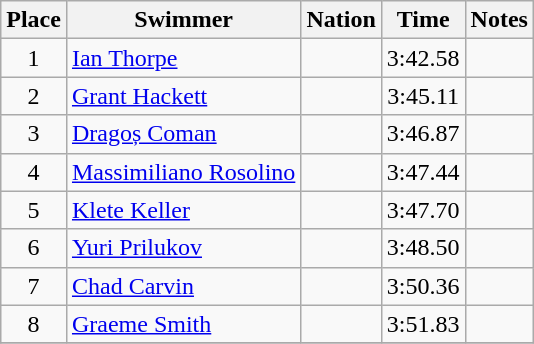<table class="wikitable sortable" style="text-align:center">
<tr>
<th>Place</th>
<th>Swimmer</th>
<th>Nation</th>
<th>Time</th>
<th>Notes</th>
</tr>
<tr>
<td>1</td>
<td align=left><a href='#'>Ian Thorpe</a></td>
<td align=left></td>
<td>3:42.58</td>
<td></td>
</tr>
<tr>
<td>2</td>
<td align=left><a href='#'>Grant Hackett</a></td>
<td align=left></td>
<td>3:45.11</td>
<td></td>
</tr>
<tr>
<td>3</td>
<td align=left><a href='#'>Dragoș Coman</a></td>
<td align=left></td>
<td>3:46.87</td>
<td></td>
</tr>
<tr>
<td>4</td>
<td align=left><a href='#'>Massimiliano Rosolino</a></td>
<td align=left></td>
<td>3:47.44</td>
<td></td>
</tr>
<tr>
<td>5</td>
<td align=left><a href='#'>Klete Keller</a></td>
<td align=left></td>
<td>3:47.70</td>
<td></td>
</tr>
<tr>
<td>6</td>
<td align=left><a href='#'>Yuri Prilukov</a></td>
<td align=left></td>
<td>3:48.50</td>
<td></td>
</tr>
<tr>
<td>7</td>
<td align=left><a href='#'>Chad Carvin</a></td>
<td align=left></td>
<td>3:50.36</td>
<td></td>
</tr>
<tr>
<td>8</td>
<td align=left><a href='#'>Graeme Smith</a></td>
<td align=left></td>
<td>3:51.83</td>
<td></td>
</tr>
<tr>
</tr>
</table>
